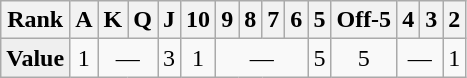<table class="wikitable">
<tr>
<th>Rank</th>
<th>A</th>
<th>K</th>
<th>Q</th>
<th>J</th>
<th>10</th>
<th>9</th>
<th>8</th>
<th>7</th>
<th>6</th>
<th>5</th>
<th>Off-5</th>
<th>4</th>
<th>3</th>
<th>2</th>
</tr>
<tr align="center">
<td style="background:#efefef;"><strong>Value</strong></td>
<td>1</td>
<td colspan=2>—</td>
<td>3</td>
<td>1</td>
<td colspan=4>—</td>
<td>5</td>
<td>5</td>
<td colspan=2>—</td>
<td>1</td>
</tr>
</table>
